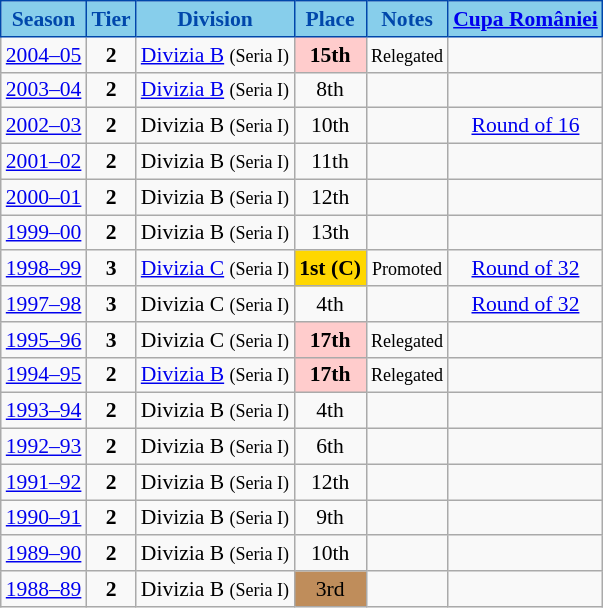<table class="wikitable" style="text-align:center; font-size:90%">
<tr>
<th style="background:#87CEEB;color:#0047AB;border:1px solid #0047AB;">Season</th>
<th style="background:#87CEEB;color:#0047AB;border:1px solid #0047AB;">Tier</th>
<th style="background:#87CEEB;color:#0047AB;border:1px solid #0047AB;">Division</th>
<th style="background:#87CEEB;color:#0047AB;border:1px solid #0047AB;">Place</th>
<th style="background:#87CEEB;color:#0047AB;border:1px solid #0047AB;">Notes</th>
<th style="background:#87CEEB;color:#0047AB;border:1px solid #0047AB;"><a href='#'>Cupa României</a></th>
</tr>
<tr>
<td><a href='#'>2004–05</a></td>
<td><strong>2</strong></td>
<td><a href='#'>Divizia B</a> <small>(Seria I)</small></td>
<td align=center bgcolor=#FFCCCC><strong>15th</strong></td>
<td><small>Relegated</small></td>
<td></td>
</tr>
<tr>
<td><a href='#'>2003–04</a></td>
<td><strong>2</strong></td>
<td><a href='#'>Divizia B</a> <small>(Seria I)</small></td>
<td>8th</td>
<td></td>
<td></td>
</tr>
<tr>
<td><a href='#'>2002–03</a></td>
<td><strong>2</strong></td>
<td>Divizia B <small>(Seria I)</small></td>
<td>10th</td>
<td></td>
<td><a href='#'>Round of 16</a></td>
</tr>
<tr>
<td><a href='#'>2001–02</a></td>
<td><strong>2</strong></td>
<td>Divizia B <small>(Seria I)</small></td>
<td>11th</td>
<td></td>
<td></td>
</tr>
<tr>
<td><a href='#'>2000–01</a></td>
<td><strong>2</strong></td>
<td>Divizia B <small>(Seria I)</small></td>
<td>12th</td>
<td></td>
<td></td>
</tr>
<tr>
<td><a href='#'>1999–00</a></td>
<td><strong>2</strong></td>
<td>Divizia B <small>(Seria I)</small></td>
<td>13th</td>
<td></td>
<td></td>
</tr>
<tr>
<td><a href='#'>1998–99</a></td>
<td><strong>3</strong></td>
<td><a href='#'>Divizia C</a> <small>(Seria I)</small></td>
<td align=center bgcolor=gold><strong>1st</strong> <strong>(C)</strong></td>
<td><small>Promoted</small></td>
<td><a href='#'>Round of 32</a></td>
</tr>
<tr>
<td><a href='#'>1997–98</a></td>
<td><strong>3</strong></td>
<td>Divizia C <small>(Seria I)</small></td>
<td>4th</td>
<td></td>
<td><a href='#'>Round of 32</a></td>
</tr>
<tr>
<td><a href='#'>1995–96</a></td>
<td><strong>3</strong></td>
<td>Divizia C <small>(Seria I)</small></td>
<td align=center bgcolor=#FFCCCC><strong>17th</strong></td>
<td><small>Relegated</small></td>
<td></td>
</tr>
<tr>
<td><a href='#'>1994–95</a></td>
<td><strong>2</strong></td>
<td><a href='#'>Divizia B</a> <small>(Seria I)</small></td>
<td align=center bgcolor=#FFCCCC><strong>17th</strong></td>
<td><small>Relegated</small></td>
<td></td>
</tr>
<tr>
<td><a href='#'>1993–94</a></td>
<td><strong>2</strong></td>
<td>Divizia B <small>(Seria I)</small></td>
<td>4th</td>
<td></td>
<td></td>
</tr>
<tr>
<td><a href='#'>1992–93</a></td>
<td><strong>2</strong></td>
<td>Divizia B <small>(Seria I)</small></td>
<td>6th</td>
<td></td>
<td></td>
</tr>
<tr>
<td><a href='#'>1991–92</a></td>
<td><strong>2</strong></td>
<td>Divizia B <small>(Seria I)</small></td>
<td>12th</td>
<td></td>
<td></td>
</tr>
<tr>
<td><a href='#'>1990–91</a></td>
<td><strong>2</strong></td>
<td>Divizia B <small>(Seria I)</small></td>
<td>9th</td>
<td></td>
<td></td>
</tr>
<tr>
<td><a href='#'>1989–90</a></td>
<td><strong>2</strong></td>
<td>Divizia B <small>(Seria I)</small></td>
<td>10th</td>
<td></td>
<td></td>
</tr>
<tr>
<td><a href='#'>1988–89</a></td>
<td><strong>2</strong></td>
<td>Divizia B <small>(Seria I)</small></td>
<td align=center bgcolor=#BF8D5B>3rd</td>
<td></td>
<td></td>
</tr>
</table>
